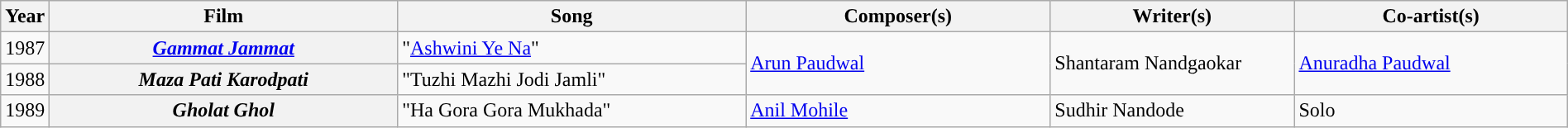<table class="wikitable plainrowheaders" width="100%" textcolor:#000;">
<tr style="background:#b0e0e66;">
<th><strong>Year</strong></th>
<th scope="col" width=23%><strong>Film</strong></th>
<th scope="col" width=23%><strong>Song</strong></th>
<th scope="col" width=20%><strong>Composer(s)</strong></th>
<th scope="col" width=16%><strong>Writer(s)</strong></th>
<th scope="col" width=18%><strong>Co-artist(s)</strong></th>
</tr>
<tr>
<td>1987</td>
<th><em><a href='#'>Gammat Jammat</a></em></th>
<td>"<a href='#'>Ashwini Ye Na</a>"</td>
<td rowspan="2"><a href='#'>Arun Paudwal</a></td>
<td rowspan="2">Shantaram Nandgaokar</td>
<td rowspan="2"><a href='#'>Anuradha Paudwal</a></td>
</tr>
<tr>
<td>1988</td>
<th><em>Maza Pati Karodpati</em></th>
<td>"Tuzhi Mazhi Jodi Jamli"</td>
</tr>
<tr>
<td>1989</td>
<th><em>Gholat Ghol</em></th>
<td>"Ha Gora Gora Mukhada"</td>
<td><a href='#'>Anil Mohile</a></td>
<td>Sudhir Nandode</td>
<td>Solo</td>
</tr>
</table>
